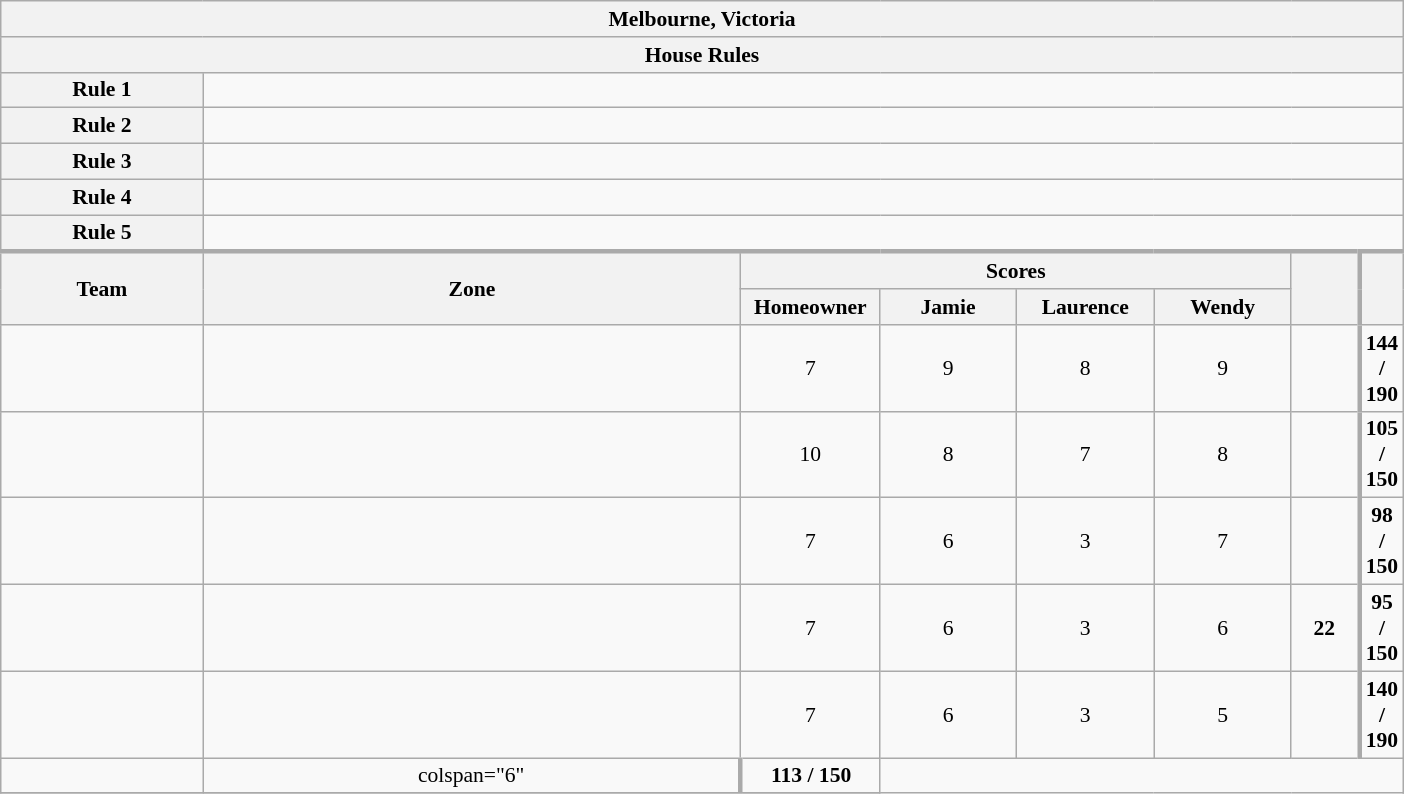<table class="wikitable plainrowheaders" style="text-align:center; font-size:90%; width:65em;">
<tr>
<th colspan="8" >Melbourne, Victoria</th>
</tr>
<tr>
<th colspan="8">House Rules</th>
</tr>
<tr>
<th>Rule 1</th>
<td colspan="8"></td>
</tr>
<tr>
<th>Rule 2</th>
<td colspan="8"></td>
</tr>
<tr>
<th>Rule 3</th>
<td colspan="8"></td>
</tr>
<tr>
<th>Rule 4</th>
<td colspan="8"></td>
</tr>
<tr>
<th>Rule 5</th>
<td colspan="8"></td>
</tr>
<tr style="border-top:3px solid #aaa;">
<th rowspan="2">Team</th>
<th rowspan="2" style="width:40%;">Zone</th>
<th colspan="4" style="width:40%;">Scores</th>
<th rowspan="2" style="width:10%;"></th>
<th rowspan="2" style="width:10%; border-left:3px solid #aaa;"></th>
</tr>
<tr>
<th style="width:10%;">Homeowner</th>
<th style="width:10%;">Jamie</th>
<th style="width:10%;">Laurence</th>
<th style="width:10%;">Wendy</th>
</tr>
<tr>
<td style="width:15%;"></td>
<td></td>
<td>7</td>
<td>9</td>
<td>8</td>
<td>9</td>
<td></td>
<td style="border-left:3px solid #aaa;"><strong> 144 / 190</strong></td>
</tr>
<tr>
<td style="width:15%;"></td>
<td></td>
<td>10</td>
<td>8</td>
<td>7</td>
<td>8</td>
<td></td>
<td style="border-left:3px solid #aaa;"><strong>  105 / 150</strong></td>
</tr>
<tr>
<td style="width:15%;"></td>
<td></td>
<td>7</td>
<td>6</td>
<td>3</td>
<td>7</td>
<td></td>
<td style="border-left:3px solid #aaa;"><strong> 98 / 150</strong></td>
</tr>
<tr>
<td style="width:15%;"></td>
<td></td>
<td>7</td>
<td>6</td>
<td>3</td>
<td>6</td>
<td><strong>22</strong></td>
<td style="border-left:3px solid #aaa;"><strong>  95 / 150</strong></td>
</tr>
<tr>
<td style="width:15%;"></td>
<td></td>
<td>7</td>
<td>6</td>
<td>3</td>
<td>5</td>
<td></td>
<td style="border-left:3px solid #aaa;"><strong> 140 / 190</strong></td>
</tr>
<tr>
<td style="width:15%;"></td>
<td>colspan="6" </td>
<td style="border-left:3px solid #aaa;"><strong>113 / 150</strong></td>
</tr>
<tr>
</tr>
</table>
